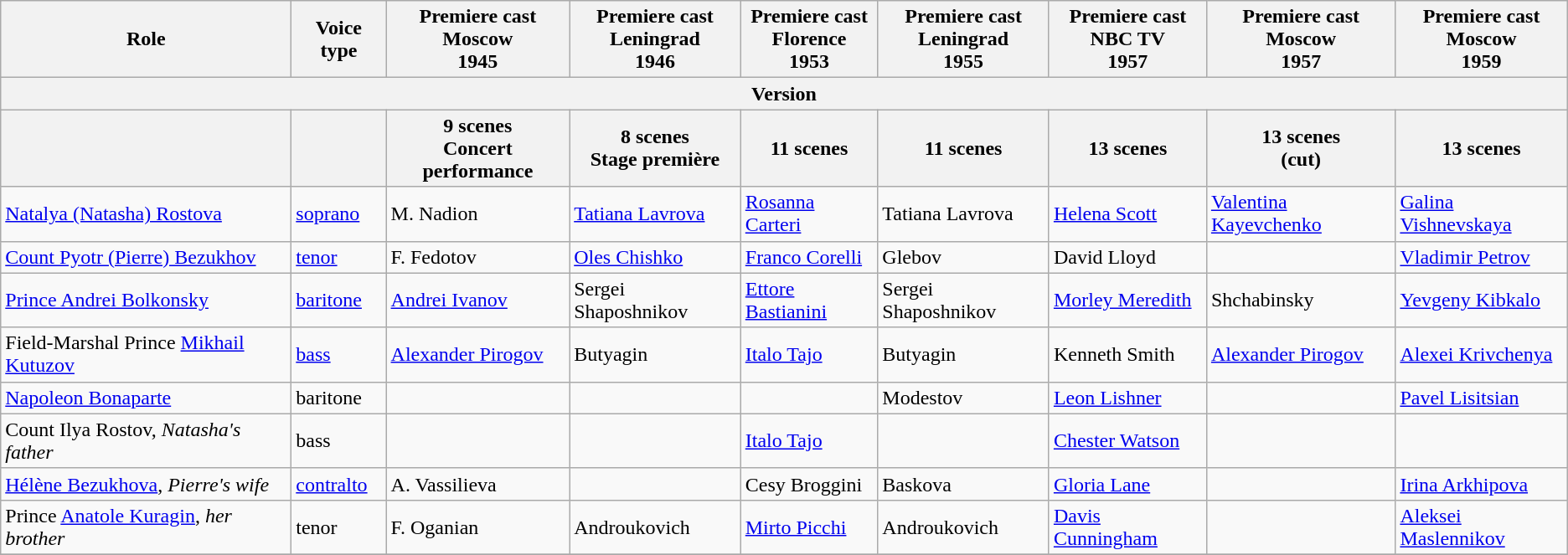<table class="wikitable">
<tr>
<th>Role</th>
<th>Voice type</th>
<th>Premiere cast<br>Moscow<br>1945</th>
<th>Premiere cast<br>Leningrad<br>1946</th>
<th>Premiere cast<br>Florence<br>1953</th>
<th>Premiere cast<br>Leningrad<br>1955</th>
<th>Premiere cast<br>NBC TV<br>1957</th>
<th>Premiere cast<br>Moscow<br>1957</th>
<th>Premiere cast<br>Moscow<br>1959</th>
</tr>
<tr>
<th Colspan="9">Version</th>
</tr>
<tr>
<th></th>
<th></th>
<th>9 scenes<br>Concert performance</th>
<th>8 scenes<br>Stage première</th>
<th>11 scenes<br></th>
<th>11 scenes<br></th>
<th>13 scenes<br> </th>
<th>13 scenes<br>(cut)</th>
<th>13 scenes<br></th>
</tr>
<tr>
<td><a href='#'>Natalya (Natasha) Rostova</a></td>
<td><a href='#'>soprano</a></td>
<td>M. Nadion</td>
<td><a href='#'>Tatiana Lavrova</a></td>
<td><a href='#'>Rosanna Carteri</a></td>
<td>Tatiana Lavrova</td>
<td><a href='#'>Helena Scott</a></td>
<td><a href='#'>Valentina Kayevchenko</a></td>
<td><a href='#'>Galina Vishnevskaya</a></td>
</tr>
<tr>
<td><a href='#'>Count Pyotr (Pierre) Bezukhov</a></td>
<td><a href='#'>tenor</a></td>
<td>F. Fedotov</td>
<td><a href='#'>Oles Chishko</a></td>
<td><a href='#'>Franco Corelli</a></td>
<td>Glebov</td>
<td>David Lloyd</td>
<td></td>
<td><a href='#'>Vladimir Petrov</a></td>
</tr>
<tr>
<td><a href='#'>Prince Andrei Bolkonsky</a></td>
<td><a href='#'>baritone</a></td>
<td><a href='#'>Andrei Ivanov</a></td>
<td>Sergei Shaposhnikov</td>
<td><a href='#'>Ettore Bastianini</a></td>
<td>Sergei Shaposhnikov</td>
<td><a href='#'>Morley Meredith</a></td>
<td>Shchabinsky</td>
<td><a href='#'>Yevgeny Kibkalo</a></td>
</tr>
<tr>
<td>Field-Marshal Prince <a href='#'>Mikhail Kutuzov</a></td>
<td><a href='#'>bass</a></td>
<td><a href='#'>Alexander Pirogov</a></td>
<td>Butyagin</td>
<td><a href='#'>Italo Tajo</a></td>
<td>Butyagin</td>
<td>Kenneth Smith</td>
<td><a href='#'>Alexander Pirogov</a></td>
<td><a href='#'>Alexei Krivchenya</a></td>
</tr>
<tr>
<td><a href='#'>Napoleon Bonaparte</a></td>
<td>baritone</td>
<td></td>
<td></td>
<td></td>
<td>Modestov</td>
<td><a href='#'>Leon Lishner</a></td>
<td></td>
<td><a href='#'>Pavel Lisitsian</a></td>
</tr>
<tr>
<td>Count Ilya Rostov, <em>Natasha's father</em></td>
<td>bass</td>
<td></td>
<td></td>
<td><a href='#'>Italo Tajo</a></td>
<td></td>
<td><a href='#'>Chester Watson</a></td>
<td></td>
<td></td>
</tr>
<tr>
<td><a href='#'>Hélène Bezukhova</a>, <em>Pierre's wife</em></td>
<td><a href='#'>contralto</a></td>
<td>A. Vassilieva</td>
<td></td>
<td>Cesy Broggini</td>
<td>Baskova</td>
<td><a href='#'>Gloria Lane</a></td>
<td></td>
<td><a href='#'>Irina Arkhipova</a></td>
</tr>
<tr>
<td>Prince <a href='#'>Anatole Kuragin</a>, <em>her brother</em></td>
<td>tenor</td>
<td>F. Oganian</td>
<td>Androukovich</td>
<td><a href='#'>Mirto Picchi</a></td>
<td>Androukovich</td>
<td><a href='#'>Davis Cunningham</a></td>
<td></td>
<td><a href='#'>Aleksei Maslennikov</a></td>
</tr>
<tr>
</tr>
</table>
